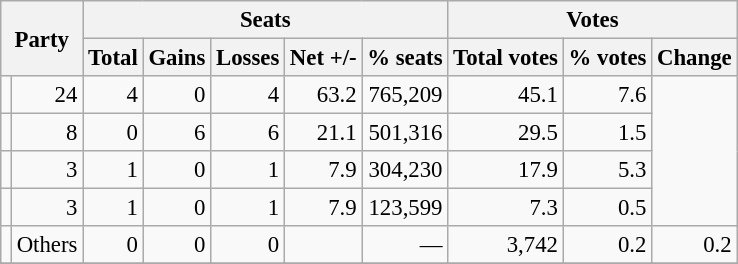<table class="wikitable" style="text-align:right; font-size:95%;">
<tr>
<th colspan="2" rowspan="2">Party</th>
<th colspan="5">Seats</th>
<th colspan="3">Votes</th>
</tr>
<tr>
<th>Total</th>
<th>Gains</th>
<th>Losses</th>
<th>Net +/-</th>
<th>% seats</th>
<th>Total votes</th>
<th>% votes</th>
<th>Change</th>
</tr>
<tr>
<td></td>
<td align="right">24</td>
<td align="right">4</td>
<td align="right">0</td>
<td align="right">4</td>
<td align="right">63.2</td>
<td align="right">765,209</td>
<td align="right">45.1</td>
<td align="right">7.6</td>
</tr>
<tr>
<td></td>
<td align="right">8</td>
<td align="right">0</td>
<td align="right">6</td>
<td align="right">6</td>
<td align="right">21.1</td>
<td align="right">501,316</td>
<td align="right">29.5</td>
<td align="right">1.5</td>
</tr>
<tr>
<td></td>
<td align="right">3</td>
<td align="right">1</td>
<td align="right">0</td>
<td align="right">1</td>
<td align="right">7.9</td>
<td align="right">304,230</td>
<td align="right">17.9</td>
<td align="right">5.3</td>
</tr>
<tr>
<td></td>
<td align="right">3</td>
<td align="right">1</td>
<td align="right">0</td>
<td align="right">1</td>
<td align="right">7.9</td>
<td align="right">123,599</td>
<td align="right">7.3</td>
<td align="right">0.5</td>
</tr>
<tr>
<td></td>
<td align="left">Others</td>
<td align="right">0</td>
<td align="right">0</td>
<td align="right">0</td>
<td align="right"></td>
<td align="right">—</td>
<td align="right">3,742</td>
<td align="right">0.2</td>
<td align="right">0.2</td>
</tr>
<tr>
</tr>
</table>
